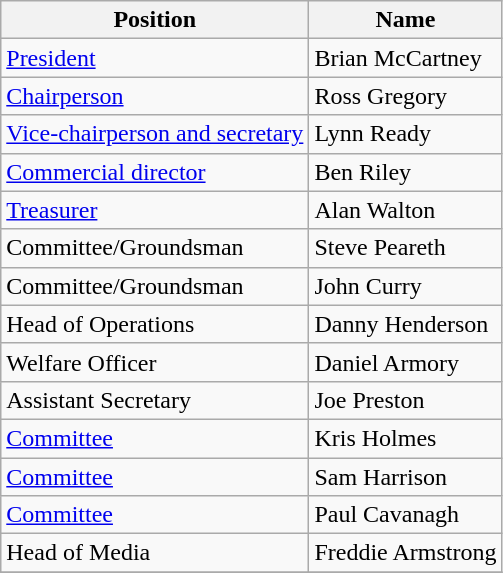<table class="wikitable">
<tr>
<th>Position</th>
<th>Name</th>
</tr>
<tr>
<td><a href='#'>President</a></td>
<td>Brian McCartney</td>
</tr>
<tr>
<td><a href='#'>Chairperson</a></td>
<td>Ross Gregory</td>
</tr>
<tr>
<td><a href='#'>Vice-chairperson and secretary</a></td>
<td>Lynn Ready</td>
</tr>
<tr>
<td><a href='#'>Commercial director</a></td>
<td>Ben Riley</td>
</tr>
<tr>
<td><a href='#'>Treasurer</a></td>
<td>Alan Walton</td>
</tr>
<tr>
<td>Committee/Groundsman</td>
<td>Steve Peareth</td>
</tr>
<tr>
<td>Committee/Groundsman</td>
<td>John Curry</td>
</tr>
<tr>
<td>Head of Operations</td>
<td>Danny Henderson</td>
</tr>
<tr>
<td>Welfare Officer</td>
<td>Daniel Armory</td>
</tr>
<tr>
<td>Assistant Secretary</td>
<td>Joe Preston</td>
</tr>
<tr>
<td><a href='#'>Committee</a></td>
<td>Kris Holmes</td>
</tr>
<tr>
<td><a href='#'>Committee</a></td>
<td>Sam Harrison</td>
</tr>
<tr>
<td><a href='#'>Committee</a></td>
<td>Paul Cavanagh</td>
</tr>
<tr>
<td>Head of Media</td>
<td>Freddie Armstrong</td>
</tr>
<tr>
</tr>
</table>
